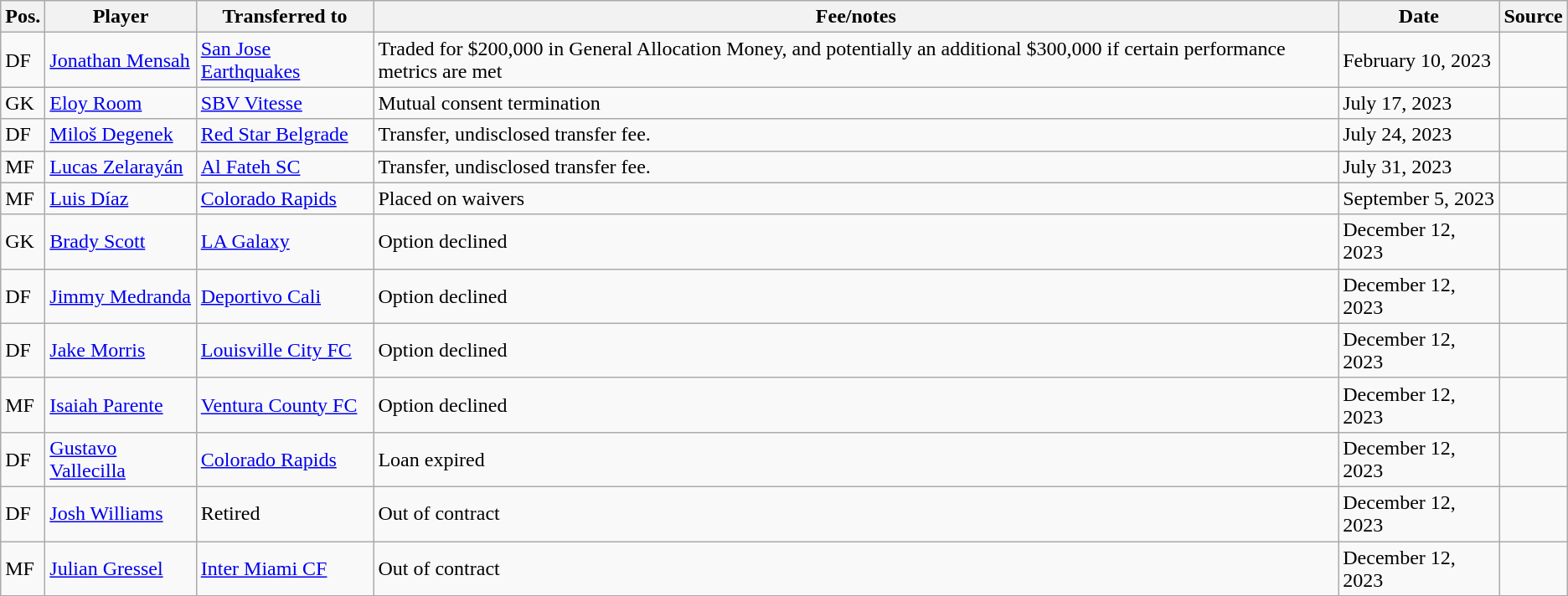<table class="wikitable sortable" style="text-align: left">
<tr>
<th><strong>Pos.</strong></th>
<th><strong>Player</strong></th>
<th><strong>Transferred to</strong></th>
<th><strong>Fee/notes</strong></th>
<th><strong>Date</strong></th>
<th><strong>Source</strong></th>
</tr>
<tr>
<td>DF</td>
<td> <a href='#'>Jonathan Mensah</a></td>
<td> <a href='#'>San Jose Earthquakes</a></td>
<td>Traded for $200,000 in General Allocation Money, and potentially an additional $300,000 if certain performance metrics are met</td>
<td>February 10, 2023</td>
<td align=center></td>
</tr>
<tr>
<td>GK</td>
<td> <a href='#'>Eloy Room</a></td>
<td> <a href='#'>SBV Vitesse</a></td>
<td>Mutual consent termination</td>
<td>July 17, 2023</td>
<td align=center></td>
</tr>
<tr>
<td>DF</td>
<td> <a href='#'>Miloš Degenek</a></td>
<td> <a href='#'>Red Star Belgrade</a></td>
<td>Transfer, undisclosed transfer fee.</td>
<td>July 24, 2023</td>
<td align=center></td>
</tr>
<tr>
<td>MF</td>
<td> <a href='#'>Lucas Zelarayán</a></td>
<td> <a href='#'>Al Fateh SC</a></td>
<td>Transfer, undisclosed transfer fee.</td>
<td>July 31, 2023</td>
<td align=center></td>
</tr>
<tr>
<td>MF</td>
<td> <a href='#'>Luis Díaz</a></td>
<td> <a href='#'>Colorado Rapids</a></td>
<td>Placed on waivers</td>
<td>September 5, 2023</td>
<td align=center></td>
</tr>
<tr>
<td>GK</td>
<td> <a href='#'>Brady Scott</a></td>
<td> <a href='#'>LA Galaxy</a></td>
<td>Option declined</td>
<td>December 12, 2023</td>
<td align=center></td>
</tr>
<tr>
<td>DF</td>
<td> <a href='#'>Jimmy Medranda</a></td>
<td> <a href='#'>Deportivo Cali</a></td>
<td>Option declined</td>
<td>December 12, 2023</td>
<td align=center></td>
</tr>
<tr>
<td>DF</td>
<td> <a href='#'>Jake Morris</a></td>
<td> <a href='#'>Louisville City FC</a></td>
<td>Option declined</td>
<td>December 12, 2023</td>
<td align=center></td>
</tr>
<tr>
<td>MF</td>
<td> <a href='#'>Isaiah Parente</a></td>
<td> <a href='#'>Ventura County FC</a></td>
<td>Option declined</td>
<td>December 12, 2023</td>
<td align=center></td>
</tr>
<tr>
<td>DF</td>
<td> <a href='#'>Gustavo Vallecilla</a></td>
<td> <a href='#'>Colorado Rapids</a></td>
<td>Loan expired</td>
<td>December 12, 2023</td>
<td align=center></td>
</tr>
<tr>
<td>DF</td>
<td> <a href='#'>Josh Williams</a></td>
<td>Retired</td>
<td>Out of contract</td>
<td>December 12, 2023</td>
<td align=center></td>
</tr>
<tr>
<td>MF</td>
<td> <a href='#'>Julian Gressel</a></td>
<td> <a href='#'>Inter Miami CF</a></td>
<td>Out of contract</td>
<td>December 12, 2023</td>
<td align=center></td>
</tr>
</table>
